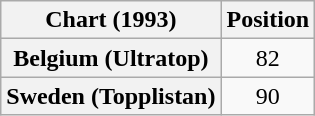<table class="wikitable plainrowheaders" style="text-align:center">
<tr>
<th scope="col">Chart (1993)</th>
<th scope="col">Position</th>
</tr>
<tr>
<th scope="row">Belgium (Ultratop)</th>
<td>82</td>
</tr>
<tr>
<th scope="row">Sweden (Topplistan)</th>
<td>90</td>
</tr>
</table>
